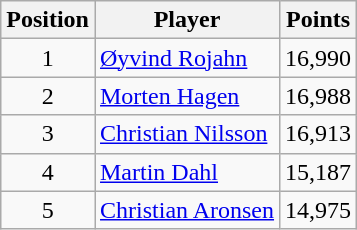<table class=wikitable>
<tr>
<th>Position</th>
<th>Player</th>
<th>Points</th>
</tr>
<tr>
<td align=center>1</td>
<td> <a href='#'>Øyvind Rojahn</a></td>
<td align=center>16,990</td>
</tr>
<tr>
<td align=center>2</td>
<td> <a href='#'>Morten Hagen</a></td>
<td align=center>16,988</td>
</tr>
<tr>
<td align=center>3</td>
<td> <a href='#'>Christian Nilsson</a></td>
<td align=center>16,913</td>
</tr>
<tr>
<td align=center>4</td>
<td> <a href='#'>Martin Dahl</a></td>
<td align=center>15,187</td>
</tr>
<tr>
<td align=center>5</td>
<td> <a href='#'>Christian Aronsen</a></td>
<td align=center>14,975</td>
</tr>
</table>
